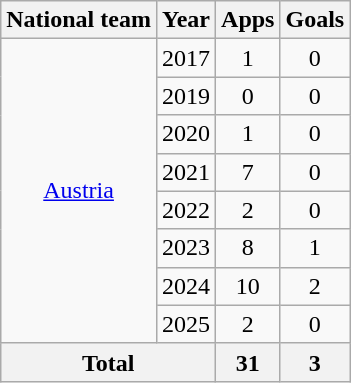<table class="wikitable" style="text-align:center">
<tr>
<th>National team</th>
<th>Year</th>
<th>Apps</th>
<th>Goals</th>
</tr>
<tr>
<td rowspan="8"><a href='#'>Austria</a></td>
<td>2017</td>
<td>1</td>
<td>0</td>
</tr>
<tr>
<td>2019</td>
<td>0</td>
<td>0</td>
</tr>
<tr>
<td>2020</td>
<td>1</td>
<td>0</td>
</tr>
<tr>
<td>2021</td>
<td>7</td>
<td>0</td>
</tr>
<tr>
<td>2022</td>
<td>2</td>
<td>0</td>
</tr>
<tr>
<td>2023</td>
<td>8</td>
<td>1</td>
</tr>
<tr>
<td>2024</td>
<td>10</td>
<td>2</td>
</tr>
<tr>
<td>2025</td>
<td>2</td>
<td>0</td>
</tr>
<tr>
<th colspan="2">Total</th>
<th>31</th>
<th>3</th>
</tr>
</table>
